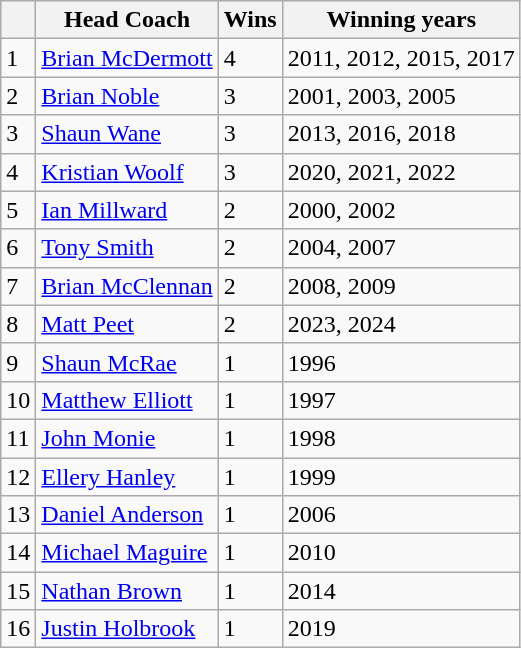<table class="wikitable" style="text-align: left;">
<tr>
<th></th>
<th>Head Coach</th>
<th>Wins</th>
<th>Winning years</th>
</tr>
<tr>
<td>1</td>
<td align=left> <a href='#'>Brian McDermott</a></td>
<td>4</td>
<td>2011, 2012, 2015, 2017</td>
</tr>
<tr>
<td>2</td>
<td align=left> <a href='#'>Brian Noble</a></td>
<td>3</td>
<td>2001, 2003, 2005</td>
</tr>
<tr>
<td>3</td>
<td align=left> <a href='#'>Shaun Wane</a></td>
<td>3</td>
<td>2013, 2016, 2018</td>
</tr>
<tr>
<td>4</td>
<td align=left> <a href='#'>Kristian Woolf</a></td>
<td>3</td>
<td>2020, 2021, 2022</td>
</tr>
<tr>
<td>5</td>
<td align=left> <a href='#'>Ian Millward</a></td>
<td>2</td>
<td>2000, 2002</td>
</tr>
<tr>
<td>6</td>
<td align=left> <a href='#'>Tony Smith</a></td>
<td>2</td>
<td>2004, 2007</td>
</tr>
<tr>
<td>7</td>
<td align=left> <a href='#'>Brian McClennan</a></td>
<td>2</td>
<td>2008, 2009</td>
</tr>
<tr>
<td>8</td>
<td align=left> <a href='#'>Matt Peet</a></td>
<td>2</td>
<td>2023, 2024</td>
</tr>
<tr>
<td>9</td>
<td align=left> <a href='#'>Shaun McRae </a></td>
<td>1</td>
<td>1996</td>
</tr>
<tr>
<td>10</td>
<td align=left> <a href='#'>Matthew Elliott</a></td>
<td>1</td>
<td>1997</td>
</tr>
<tr>
<td>11</td>
<td align=left> <a href='#'>John Monie</a></td>
<td>1</td>
<td>1998</td>
</tr>
<tr>
<td>12</td>
<td align=left> <a href='#'>Ellery Hanley</a></td>
<td>1</td>
<td>1999</td>
</tr>
<tr>
<td>13</td>
<td align=left> <a href='#'>Daniel Anderson</a></td>
<td>1</td>
<td>2006</td>
</tr>
<tr>
<td>14</td>
<td align=left> <a href='#'>Michael Maguire</a></td>
<td>1</td>
<td>2010</td>
</tr>
<tr>
<td>15</td>
<td align=left> <a href='#'>Nathan Brown</a></td>
<td>1</td>
<td>2014</td>
</tr>
<tr>
<td>16</td>
<td align=left> <a href='#'>Justin Holbrook</a></td>
<td>1</td>
<td>2019</td>
</tr>
</table>
